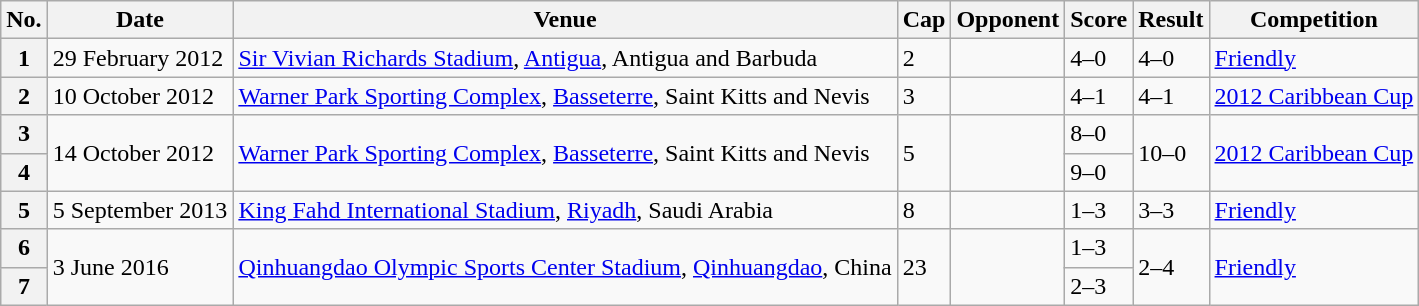<table class="wikitable sortable plainrowheaders">
<tr>
<th scope=col>No.</th>
<th scope=col data-sort-type=date>Date</th>
<th scope=col>Venue</th>
<th scope=col>Cap</th>
<th scope=col>Opponent</th>
<th scope=col>Score</th>
<th scope=col>Result</th>
<th scope=col>Competition</th>
</tr>
<tr>
<th scope=row>1</th>
<td>29 February 2012</td>
<td><a href='#'>Sir Vivian Richards Stadium</a>, <a href='#'>Antigua</a>, Antigua and Barbuda</td>
<td>2</td>
<td></td>
<td>4–0</td>
<td>4–0</td>
<td><a href='#'>Friendly</a></td>
</tr>
<tr>
<th scope=row>2</th>
<td>10 October 2012</td>
<td><a href='#'>Warner Park Sporting Complex</a>, <a href='#'>Basseterre</a>, Saint Kitts and Nevis</td>
<td>3</td>
<td></td>
<td>4–1</td>
<td>4–1</td>
<td><a href='#'>2012 Caribbean Cup</a></td>
</tr>
<tr>
<th scope=row>3</th>
<td rowspan=2>14 October 2012</td>
<td rowspan=2><a href='#'>Warner Park Sporting Complex</a>, <a href='#'>Basseterre</a>, Saint Kitts and Nevis</td>
<td rowspan=2>5</td>
<td rowspan=2></td>
<td>8–0</td>
<td rowspan=2>10–0</td>
<td rowspan=2><a href='#'>2012 Caribbean Cup</a></td>
</tr>
<tr>
<th scope=row>4</th>
<td>9–0</td>
</tr>
<tr>
<th scope=row>5</th>
<td>5 September 2013</td>
<td><a href='#'>King Fahd International Stadium</a>, <a href='#'>Riyadh</a>, Saudi Arabia</td>
<td>8</td>
<td></td>
<td>1–3</td>
<td>3–3</td>
<td><a href='#'>Friendly</a></td>
</tr>
<tr>
<th scope=row>6</th>
<td rowspan=2>3 June 2016</td>
<td rowspan=2><a href='#'>Qinhuangdao Olympic Sports Center Stadium</a>, <a href='#'>Qinhuangdao</a>, China</td>
<td rowspan=2>23</td>
<td rowspan=2></td>
<td>1–3</td>
<td rowspan=2>2–4</td>
<td rowspan=2><a href='#'>Friendly</a></td>
</tr>
<tr>
<th scope=row>7</th>
<td>2–3</td>
</tr>
</table>
